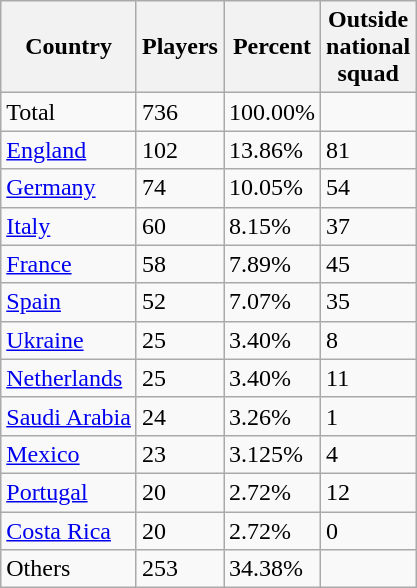<table class="wikitable sortable">
<tr>
<th>Country</th>
<th>Players</th>
<th>Percent</th>
<th>Outside <br> national <br> squad</th>
</tr>
<tr>
<td>Total</td>
<td>736</td>
<td>100.00%</td>
<td></td>
</tr>
<tr>
<td><a href='#'>England</a></td>
<td>102</td>
<td>13.86%</td>
<td>81</td>
</tr>
<tr>
<td><a href='#'>Germany</a></td>
<td>74</td>
<td>10.05%</td>
<td>54</td>
</tr>
<tr>
<td><a href='#'>Italy</a></td>
<td>60</td>
<td>8.15%</td>
<td>37</td>
</tr>
<tr>
<td><a href='#'>France</a></td>
<td>58</td>
<td>7.89%</td>
<td>45</td>
</tr>
<tr>
<td><a href='#'>Spain</a></td>
<td>52</td>
<td>7.07%</td>
<td>35</td>
</tr>
<tr>
<td><a href='#'>Ukraine</a></td>
<td>25</td>
<td>3.40%</td>
<td>8</td>
</tr>
<tr>
<td><a href='#'>Netherlands</a></td>
<td>25</td>
<td>3.40%</td>
<td>11</td>
</tr>
<tr>
<td><a href='#'>Saudi Arabia</a></td>
<td>24</td>
<td>3.26%</td>
<td>1</td>
</tr>
<tr>
<td><a href='#'>Mexico</a></td>
<td>23</td>
<td>3.125%</td>
<td>4</td>
</tr>
<tr>
<td><a href='#'>Portugal</a></td>
<td>20</td>
<td>2.72%</td>
<td>12</td>
</tr>
<tr>
<td><a href='#'>Costa Rica</a></td>
<td>20</td>
<td>2.72%</td>
<td>0</td>
</tr>
<tr>
<td>Others</td>
<td>253</td>
<td>34.38%</td>
<td><br></td>
</tr>
</table>
